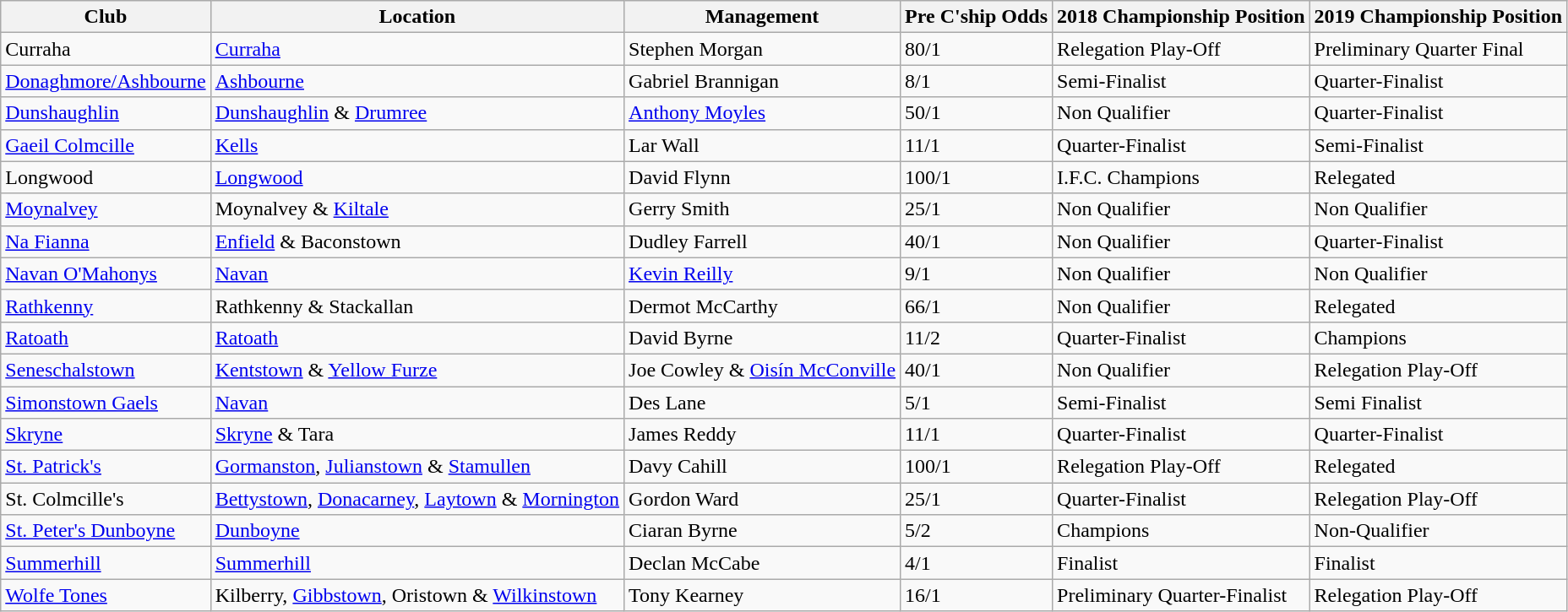<table class="wikitable sortable">
<tr>
<th>Club</th>
<th>Location</th>
<th>Management</th>
<th>Pre C'ship Odds</th>
<th>2018 Championship Position</th>
<th>2019 Championship Position</th>
</tr>
<tr>
<td> Curraha</td>
<td><a href='#'>Curraha</a></td>
<td>Stephen Morgan</td>
<td>80/1</td>
<td>Relegation Play-Off</td>
<td>Preliminary Quarter Final</td>
</tr>
<tr>
<td> <a href='#'>Donaghmore/Ashbourne</a></td>
<td><a href='#'>Ashbourne</a></td>
<td>Gabriel Brannigan</td>
<td>8/1</td>
<td>Semi-Finalist</td>
<td>Quarter-Finalist</td>
</tr>
<tr>
<td> <a href='#'>Dunshaughlin</a></td>
<td><a href='#'>Dunshaughlin</a> & <a href='#'>Drumree</a></td>
<td><a href='#'>Anthony Moyles</a></td>
<td>50/1</td>
<td>Non Qualifier</td>
<td>Quarter-Finalist</td>
</tr>
<tr>
<td> <a href='#'>Gaeil Colmcille</a></td>
<td><a href='#'>Kells</a></td>
<td>Lar Wall</td>
<td>11/1</td>
<td>Quarter-Finalist</td>
<td>Semi-Finalist</td>
</tr>
<tr>
<td> Longwood</td>
<td><a href='#'>Longwood</a></td>
<td>David Flynn</td>
<td>100/1</td>
<td>I.F.C. Champions</td>
<td>Relegated</td>
</tr>
<tr>
<td> <a href='#'>Moynalvey</a></td>
<td>Moynalvey & <a href='#'>Kiltale</a></td>
<td>Gerry Smith</td>
<td>25/1</td>
<td>Non Qualifier</td>
<td>Non Qualifier</td>
</tr>
<tr>
<td> <a href='#'>Na Fianna</a></td>
<td><a href='#'>Enfield</a> & Baconstown</td>
<td>Dudley Farrell</td>
<td>40/1</td>
<td>Non Qualifier</td>
<td>Quarter-Finalist</td>
</tr>
<tr>
<td> <a href='#'>Navan O'Mahonys</a></td>
<td><a href='#'>Navan</a></td>
<td><a href='#'>Kevin Reilly</a></td>
<td>9/1</td>
<td>Non Qualifier</td>
<td>Non Qualifier</td>
</tr>
<tr>
<td> <a href='#'>Rathkenny</a></td>
<td>Rathkenny & Stackallan</td>
<td>Dermot McCarthy</td>
<td>66/1</td>
<td>Non Qualifier</td>
<td>Relegated</td>
</tr>
<tr>
<td> <a href='#'>Ratoath</a></td>
<td><a href='#'>Ratoath</a></td>
<td>David Byrne</td>
<td>11/2</td>
<td>Quarter-Finalist</td>
<td>Champions</td>
</tr>
<tr>
<td> <a href='#'>Seneschalstown</a></td>
<td><a href='#'>Kentstown</a> & <a href='#'>Yellow Furze</a></td>
<td>Joe Cowley & <a href='#'>Oisín McConville</a></td>
<td>40/1</td>
<td>Non Qualifier</td>
<td>Relegation Play-Off</td>
</tr>
<tr>
<td> <a href='#'>Simonstown Gaels</a></td>
<td><a href='#'>Navan</a></td>
<td>Des Lane</td>
<td>5/1</td>
<td>Semi-Finalist</td>
<td>Semi Finalist</td>
</tr>
<tr>
<td> <a href='#'>Skryne</a></td>
<td><a href='#'>Skryne</a> & Tara</td>
<td>James Reddy</td>
<td>11/1</td>
<td>Quarter-Finalist</td>
<td>Quarter-Finalist</td>
</tr>
<tr>
<td> <a href='#'>St. Patrick's</a></td>
<td><a href='#'>Gormanston</a>, <a href='#'>Julianstown</a> & <a href='#'>Stamullen</a></td>
<td>Davy Cahill</td>
<td>100/1</td>
<td>Relegation Play-Off</td>
<td>Relegated</td>
</tr>
<tr>
<td> St. Colmcille's</td>
<td><a href='#'>Bettystown</a>, <a href='#'>Donacarney</a>, <a href='#'>Laytown</a> & <a href='#'>Mornington</a></td>
<td>Gordon Ward</td>
<td>25/1</td>
<td>Quarter-Finalist</td>
<td>Relegation Play-Off</td>
</tr>
<tr>
<td> <a href='#'>St. Peter's Dunboyne</a></td>
<td><a href='#'>Dunboyne</a></td>
<td>Ciaran Byrne</td>
<td>5/2</td>
<td>Champions</td>
<td>Non-Qualifier</td>
</tr>
<tr>
<td> <a href='#'>Summerhill</a></td>
<td><a href='#'>Summerhill</a></td>
<td>Declan McCabe</td>
<td>4/1</td>
<td>Finalist</td>
<td>Finalist</td>
</tr>
<tr>
<td> <a href='#'>Wolfe Tones</a></td>
<td>Kilberry, <a href='#'>Gibbstown</a>, Oristown & <a href='#'>Wilkinstown</a></td>
<td>Tony Kearney</td>
<td>16/1</td>
<td>Preliminary Quarter-Finalist</td>
<td>Relegation Play-Off</td>
</tr>
</table>
